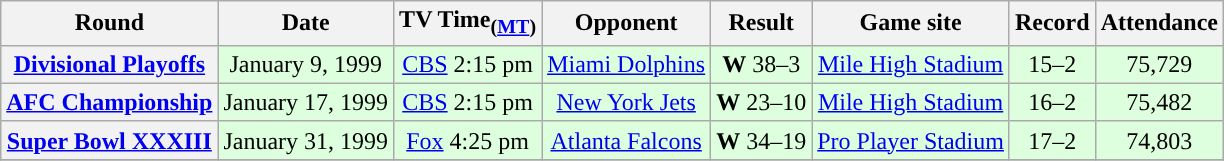<table class="wikitable" style="text-align:center">
<tr>
<th>Round</th>
<th>Date</th>
<th>TV Time<sub>(<a href='#'>MT</a>)</sub></th>
<th>Opponent</th>
<th>Result</th>
<th>Game site</th>
<th>Record</th>
<th>Attendance</th>
</tr>
<tr style="background: #ddffdd;" align="center">
<th><strong><a href='#'>Divisional Playoffs</a></strong></th>
<td>January 9, 1999</td>
<td><a href='#'>CBS</a> 2:15 pm</td>
<td><a href='#'>Miami Dolphins</a></td>
<td><strong>W</strong> 38–3</td>
<td><a href='#'>Mile High Stadium</a></td>
<td>15–2</td>
<td>75,729</td>
</tr>
<tr style="background: #ddffdd;" align="center">
<th><strong><a href='#'>AFC Championship</a></strong></th>
<td>January 17, 1999</td>
<td><a href='#'>CBS</a> 2:15 pm</td>
<td><a href='#'>New York Jets</a></td>
<td><strong>W</strong> 23–10</td>
<td><a href='#'>Mile High Stadium</a></td>
<td>16–2</td>
<td>75,482</td>
</tr>
<tr style="background: #ddffdd;" align="center">
<th><strong><a href='#'>Super Bowl XXXIII</a></strong></th>
<td>January 31, 1999</td>
<td><a href='#'>Fox</a> 4:25 pm</td>
<td><a href='#'>Atlanta Falcons</a></td>
<td><strong>W</strong> 34–19</td>
<td><a href='#'>Pro Player Stadium</a></td>
<td>17–2</td>
<td>74,803</td>
</tr>
<tr>
</tr>
</table>
